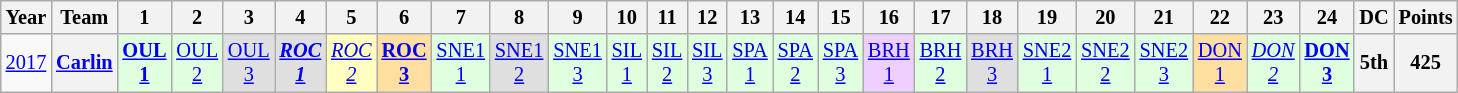<table class="wikitable" style="text-align:center; font-size:85%">
<tr>
<th>Year</th>
<th>Team</th>
<th>1</th>
<th>2</th>
<th>3</th>
<th>4</th>
<th>5</th>
<th>6</th>
<th>7</th>
<th>8</th>
<th>9</th>
<th>10</th>
<th>11</th>
<th>12</th>
<th>13</th>
<th>14</th>
<th>15</th>
<th>16</th>
<th>17</th>
<th>18</th>
<th>19</th>
<th>20</th>
<th>21</th>
<th>22</th>
<th>23</th>
<th>24</th>
<th>DC</th>
<th>Points</th>
</tr>
<tr>
<td><a href='#'>2017</a></td>
<th><a href='#'>Carlin</a></th>
<td style="background:#DFFFDF;"><strong><a href='#'>OUL<br>1</a></strong><br></td>
<td style="background:#DFFFDF;"><a href='#'>OUL<br>2</a><br></td>
<td style="background:#DFDFDF;"><a href='#'>OUL<br>3</a><br></td>
<td style="background:#DFDFDF;"><strong><em><a href='#'>ROC<br>1</a></em></strong><br></td>
<td style="background:#FFFFBF;"><em><a href='#'>ROC<br>2</a></em><br></td>
<td style="background:#FFDF9F;"><strong><a href='#'>ROC<br>3</a></strong><br></td>
<td style="background:#DFFFDF;"><a href='#'>SNE1<br>1</a><br></td>
<td style="background:#DFDFDF;"><a href='#'>SNE1<br>2</a><br></td>
<td style="background:#DFFFDF;"><a href='#'>SNE1<br>3</a><br></td>
<td style="background:#DFFFDF;"><a href='#'>SIL<br>1</a><br></td>
<td style="background:#DFFFDF;"><a href='#'>SIL<br>2</a><br></td>
<td style="background:#DFFFDF;"><a href='#'>SIL<br>3</a><br></td>
<td style="background:#DFFFDF;"><a href='#'>SPA<br>1</a><br></td>
<td style="background:#DFFFDF;"><a href='#'>SPA<br>2</a><br></td>
<td style="background:#DFFFDF;"><a href='#'>SPA<br>3</a><br></td>
<td style="background:#EFCFFF;"><a href='#'>BRH<br>1</a><br></td>
<td style="background:#DFFFDF;"><a href='#'>BRH<br>2</a><br></td>
<td style="background:#DFDFDF;"><a href='#'>BRH<br>3</a><br></td>
<td style="background:#DFFFDF;"><a href='#'>SNE2<br>1</a><br></td>
<td style="background:#DFFFDF;"><a href='#'>SNE2<br>2</a><br></td>
<td style="background:#DFFFDF;"><a href='#'>SNE2<br>3</a><br></td>
<td style="background:#FFDF9F;"><a href='#'>DON<br>1</a><br></td>
<td style="background:#DFFFDF;"><em><a href='#'>DON<br>2</a></em><br></td>
<td style="background:#DFFFDF;"><strong><a href='#'>DON<br>3</a></strong><br></td>
<th>5th</th>
<th>425</th>
</tr>
</table>
